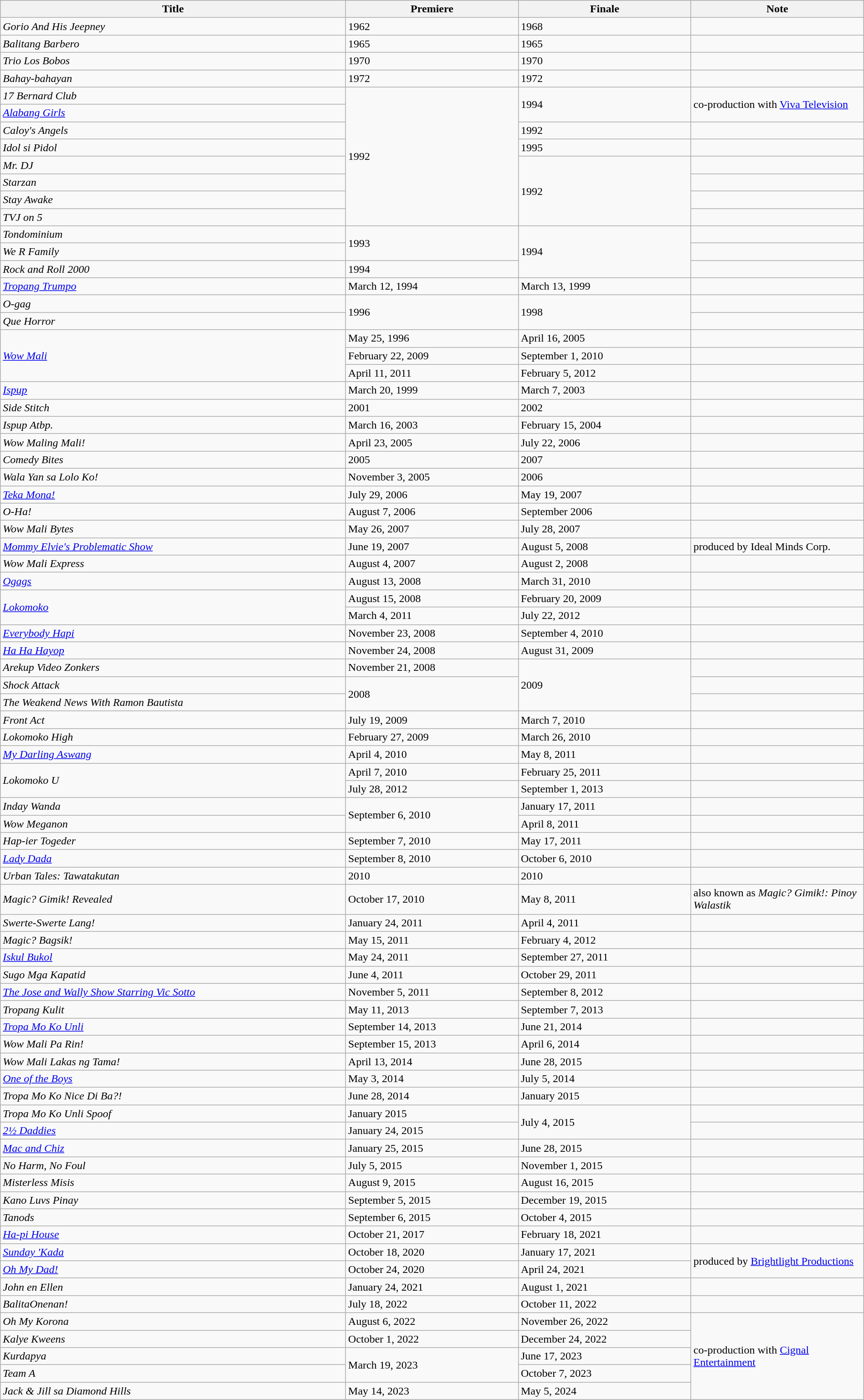<table class="wikitable sortable" width="100%">
<tr>
<th style="width:40%;">Title</th>
<th style="width:20%;">Premiere</th>
<th style="width:20%;">Finale</th>
<th style="width:20%;">Note</th>
</tr>
<tr>
<td><em>Gorio And His Jeepney</em></td>
<td>1962</td>
<td>1968</td>
<td></td>
</tr>
<tr>
<td><em>Balitang Barbero</em></td>
<td>1965</td>
<td>1965</td>
<td></td>
</tr>
<tr>
<td><em>Trio Los Bobos</em></td>
<td>1970</td>
<td>1970</td>
<td></td>
</tr>
<tr>
<td><em>Bahay-bahayan</em></td>
<td>1972</td>
<td>1972</td>
<td></td>
</tr>
<tr>
<td><em>17 Bernard Club</em></td>
<td rowspan="8">1992</td>
<td rowspan="2">1994</td>
<td rowspan="2">co-production with <a href='#'>Viva Television</a></td>
</tr>
<tr>
<td><em><a href='#'>Alabang Girls</a></em></td>
</tr>
<tr>
<td><em>Caloy's Angels</em></td>
<td>1992</td>
<td></td>
</tr>
<tr>
<td><em>Idol si Pidol</em></td>
<td>1995</td>
<td></td>
</tr>
<tr>
<td><em>Mr. DJ</em></td>
<td rowspan="4">1992</td>
<td></td>
</tr>
<tr>
<td><em>Starzan</em></td>
<td></td>
</tr>
<tr>
<td><em>Stay Awake</em></td>
<td></td>
</tr>
<tr>
<td><em>TVJ on 5</em></td>
<td></td>
</tr>
<tr>
<td><em>Tondominium</em></td>
<td rowspan="2">1993</td>
<td rowspan="3">1994</td>
<td></td>
</tr>
<tr>
<td><em>We R Family</em></td>
<td></td>
</tr>
<tr>
<td><em>Rock and Roll 2000</em></td>
<td>1994</td>
<td></td>
</tr>
<tr>
<td><em><a href='#'>Tropang Trumpo</a></em></td>
<td>March 12, 1994</td>
<td>March 13, 1999</td>
<td></td>
</tr>
<tr>
<td><em>O-gag</em></td>
<td rowspan="2">1996</td>
<td rowspan="2">1998</td>
<td></td>
</tr>
<tr>
<td><em>Que Horror</em></td>
<td></td>
</tr>
<tr>
<td rowspan="3"><em><a href='#'>Wow Mali</a></em></td>
<td>May 25, 1996</td>
<td>April 16, 2005</td>
<td></td>
</tr>
<tr>
<td>February 22, 2009</td>
<td>September 1, 2010</td>
<td></td>
</tr>
<tr>
<td>April 11, 2011</td>
<td>February 5, 2012</td>
<td></td>
</tr>
<tr>
<td><em><a href='#'>Ispup</a></em></td>
<td>March 20, 1999</td>
<td>March 7, 2003</td>
<td></td>
</tr>
<tr>
<td><em>Side Stitch</em></td>
<td>2001</td>
<td>2002</td>
<td></td>
</tr>
<tr>
<td><em>Ispup Atbp.</em></td>
<td>March 16, 2003</td>
<td>February 15, 2004</td>
<td></td>
</tr>
<tr>
<td><em>Wow Maling Mali!</em></td>
<td>April 23, 2005</td>
<td>July 22, 2006</td>
<td></td>
</tr>
<tr>
<td><em>Comedy Bites</em></td>
<td>2005</td>
<td>2007</td>
<td></td>
</tr>
<tr>
<td><em>Wala Yan sa Lolo Ko!</em></td>
<td>November 3, 2005</td>
<td>2006</td>
<td></td>
</tr>
<tr>
<td><em><a href='#'>Teka Mona!</a></em></td>
<td>July 29, 2006</td>
<td>May 19, 2007</td>
<td></td>
</tr>
<tr>
<td><em>O-Ha!</em></td>
<td>August 7, 2006</td>
<td>September 2006</td>
<td></td>
</tr>
<tr>
<td><em>Wow Mali Bytes</em></td>
<td>May 26, 2007</td>
<td>July 28, 2007</td>
<td></td>
</tr>
<tr>
<td><em><a href='#'>Mommy Elvie's Problematic Show</a></em></td>
<td>June 19, 2007</td>
<td>August 5, 2008</td>
<td>produced by Ideal Minds Corp.</td>
</tr>
<tr>
<td><em>Wow Mali Express</em></td>
<td>August 4, 2007</td>
<td>August 2, 2008</td>
<td></td>
</tr>
<tr>
<td><em><a href='#'>Ogags</a></em></td>
<td>August 13, 2008</td>
<td>March 31, 2010</td>
<td></td>
</tr>
<tr>
<td rowspan="2"><em><a href='#'>Lokomoko</a></em></td>
<td>August 15, 2008</td>
<td>February 20, 2009</td>
<td></td>
</tr>
<tr>
<td>March 4, 2011</td>
<td>July 22, 2012</td>
<td></td>
</tr>
<tr>
<td><em><a href='#'>Everybody Hapi</a></em></td>
<td>November 23, 2008</td>
<td>September 4, 2010</td>
<td></td>
</tr>
<tr>
<td><em><a href='#'>Ha Ha Hayop</a></em></td>
<td>November 24, 2008</td>
<td>August 31, 2009</td>
<td></td>
</tr>
<tr>
<td><em>Arekup Video Zonkers</em></td>
<td>November 21, 2008</td>
<td rowspan="3">2009</td>
<td></td>
</tr>
<tr>
<td><em>Shock Attack</em></td>
<td rowspan="2">2008</td>
<td></td>
</tr>
<tr>
<td><em>The Weakend News With Ramon Bautista</em></td>
<td></td>
</tr>
<tr>
<td><em>Front Act</em></td>
<td>July 19, 2009</td>
<td>March 7, 2010</td>
<td></td>
</tr>
<tr>
<td><em>Lokomoko High</em></td>
<td>February 27, 2009</td>
<td>March 26, 2010</td>
<td></td>
</tr>
<tr>
<td><em><a href='#'>My Darling Aswang</a></em></td>
<td>April 4, 2010</td>
<td>May 8, 2011</td>
<td></td>
</tr>
<tr>
<td rowspan="2"><em>Lokomoko U</em></td>
<td>April 7, 2010</td>
<td>February 25, 2011</td>
<td></td>
</tr>
<tr>
<td>July 28, 2012</td>
<td>September 1, 2013</td>
<td></td>
</tr>
<tr>
<td><em>Inday Wanda</em></td>
<td rowspan="2">September 6, 2010</td>
<td>January 17, 2011</td>
<td></td>
</tr>
<tr>
<td><em>Wow Meganon</em></td>
<td>April 8, 2011</td>
<td></td>
</tr>
<tr>
<td><em>Hap-ier Togeder</em></td>
<td>September 7, 2010</td>
<td>May 17, 2011</td>
<td></td>
</tr>
<tr>
<td><em><a href='#'>Lady Dada</a></em></td>
<td>September 8, 2010</td>
<td>October 6, 2010</td>
<td></td>
</tr>
<tr>
<td><em>Urban Tales: Tawatakutan</em></td>
<td>2010</td>
<td>2010</td>
<td></td>
</tr>
<tr>
<td><em>Magic? Gimik! Revealed</em></td>
<td>October 17, 2010</td>
<td>May 8, 2011</td>
<td>also known as <em>Magic? Gimik!: Pinoy Walastik</em></td>
</tr>
<tr>
<td><em>Swerte-Swerte Lang!</em></td>
<td>January 24, 2011</td>
<td>April 4, 2011</td>
<td></td>
</tr>
<tr>
<td><em>Magic? Bagsik!</em></td>
<td>May 15, 2011</td>
<td>February 4, 2012</td>
<td></td>
</tr>
<tr>
<td><em><a href='#'>Iskul Bukol</a></em></td>
<td>May 24, 2011</td>
<td>September 27, 2011</td>
<td></td>
</tr>
<tr>
<td><em>Sugo Mga Kapatid</em></td>
<td>June 4, 2011</td>
<td>October 29, 2011</td>
<td></td>
</tr>
<tr>
<td><em><a href='#'>The Jose and Wally Show Starring Vic Sotto</a></em></td>
<td>November 5, 2011</td>
<td>September 8, 2012</td>
<td></td>
</tr>
<tr>
<td><em>Tropang Kulit</em></td>
<td>May 11, 2013</td>
<td>September 7, 2013</td>
<td></td>
</tr>
<tr>
<td><em><a href='#'>Tropa Mo Ko Unli</a></em></td>
<td>September 14, 2013</td>
<td>June 21, 2014</td>
<td></td>
</tr>
<tr>
<td><em>Wow Mali Pa Rin!</em></td>
<td>September 15, 2013</td>
<td>April 6, 2014</td>
<td></td>
</tr>
<tr>
<td><em>Wow Mali Lakas ng Tama!</em></td>
<td>April 13, 2014</td>
<td>June 28, 2015</td>
<td></td>
</tr>
<tr>
<td><em><a href='#'>One of the Boys</a></em></td>
<td>May 3, 2014</td>
<td>July 5, 2014</td>
<td></td>
</tr>
<tr>
<td><em>Tropa Mo Ko Nice Di Ba?!</em></td>
<td>June 28, 2014</td>
<td>January 2015</td>
<td></td>
</tr>
<tr>
<td><em>Tropa Mo Ko Unli Spoof</em></td>
<td>January 2015</td>
<td rowspan="2">July 4, 2015</td>
<td></td>
</tr>
<tr>
<td><em><a href='#'>2½ Daddies</a></em></td>
<td>January 24, 2015</td>
<td></td>
</tr>
<tr>
<td><em><a href='#'>Mac and Chiz</a></em></td>
<td>January 25, 2015</td>
<td>June 28, 2015</td>
<td></td>
</tr>
<tr>
<td><em>No Harm, No Foul</em></td>
<td>July 5, 2015</td>
<td>November 1, 2015</td>
<td></td>
</tr>
<tr>
<td><em>Misterless Misis</em></td>
<td>August 9, 2015</td>
<td>August 16, 2015</td>
<td></td>
</tr>
<tr>
<td><em>Kano Luvs Pinay</em></td>
<td>September 5, 2015</td>
<td>December 19, 2015</td>
<td></td>
</tr>
<tr>
<td><em>Tanods</em></td>
<td>September 6, 2015</td>
<td>October 4, 2015</td>
<td></td>
</tr>
<tr>
<td><em><a href='#'>Ha-pi House</a></em></td>
<td>October 21, 2017</td>
<td>February 18, 2021</td>
<td></td>
</tr>
<tr>
<td><em><a href='#'>Sunday 'Kada</a></em></td>
<td>October 18, 2020</td>
<td>January 17, 2021</td>
<td rowspan="2">produced by <a href='#'>Brightlight Productions</a></td>
</tr>
<tr>
<td><em><a href='#'>Oh My Dad!</a></em></td>
<td>October 24, 2020</td>
<td>April 24, 2021</td>
</tr>
<tr>
<td><em>John en Ellen</em></td>
<td>January 24, 2021</td>
<td>August 1, 2021</td>
<td></td>
</tr>
<tr>
<td><em>BalitaOnenan!</em></td>
<td>July 18, 2022</td>
<td>October 11, 2022</td>
<td></td>
</tr>
<tr>
<td><em>Oh My Korona</em></td>
<td>August 6, 2022</td>
<td>November 26, 2022</td>
<td rowspan="5">co-production with <a href='#'>Cignal Entertainment</a></td>
</tr>
<tr>
<td><em>Kalye Kweens</em></td>
<td>October 1, 2022</td>
<td>December 24, 2022</td>
</tr>
<tr>
<td><em>Kurdapya</em></td>
<td rowspan="2">March 19, 2023</td>
<td>June 17, 2023</td>
</tr>
<tr>
<td><em>Team A</em></td>
<td>October 7, 2023</td>
</tr>
<tr>
<td><em>Jack & Jill sa Diamond Hills</em></td>
<td>May 14, 2023</td>
<td>May 5, 2024</td>
</tr>
</table>
